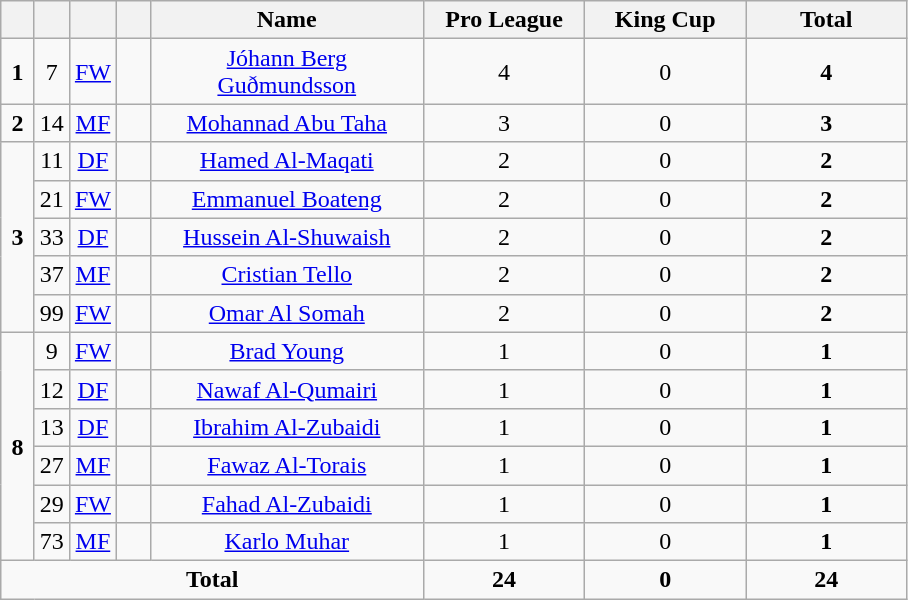<table class="wikitable" style="text-align:center">
<tr>
<th width=15></th>
<th width=15></th>
<th width=15></th>
<th width=15></th>
<th width=175>Name</th>
<th width=100>Pro League</th>
<th width=100>King Cup</th>
<th width=100>Total</th>
</tr>
<tr>
<td><strong>1</strong></td>
<td>7</td>
<td><a href='#'>FW</a></td>
<td></td>
<td><a href='#'>Jóhann Berg Guðmundsson</a></td>
<td>4</td>
<td>0</td>
<td><strong>4</strong></td>
</tr>
<tr>
<td><strong>2</strong></td>
<td>14</td>
<td><a href='#'>MF</a></td>
<td></td>
<td><a href='#'>Mohannad Abu Taha</a></td>
<td>3</td>
<td>0</td>
<td><strong>3</strong></td>
</tr>
<tr>
<td rowspan="5"><strong>3</strong></td>
<td>11</td>
<td><a href='#'>DF</a></td>
<td></td>
<td><a href='#'>Hamed Al-Maqati</a></td>
<td>2</td>
<td>0</td>
<td><strong>2</strong></td>
</tr>
<tr>
<td>21</td>
<td><a href='#'>FW</a></td>
<td></td>
<td><a href='#'>Emmanuel Boateng</a></td>
<td>2</td>
<td>0</td>
<td><strong>2</strong></td>
</tr>
<tr>
<td>33</td>
<td><a href='#'>DF</a></td>
<td></td>
<td><a href='#'>Hussein Al-Shuwaish</a></td>
<td>2</td>
<td>0</td>
<td><strong>2</strong></td>
</tr>
<tr>
<td>37</td>
<td><a href='#'>MF</a></td>
<td></td>
<td><a href='#'>Cristian Tello</a></td>
<td>2</td>
<td>0</td>
<td><strong>2</strong></td>
</tr>
<tr>
<td>99</td>
<td><a href='#'>FW</a></td>
<td></td>
<td><a href='#'>Omar Al Somah</a></td>
<td>2</td>
<td>0</td>
<td><strong>2</strong></td>
</tr>
<tr>
<td rowspan="6"><strong>8</strong></td>
<td>9</td>
<td><a href='#'>FW</a></td>
<td></td>
<td><a href='#'>Brad Young</a></td>
<td>1</td>
<td>0</td>
<td><strong>1</strong></td>
</tr>
<tr>
<td>12</td>
<td><a href='#'>DF</a></td>
<td></td>
<td><a href='#'>Nawaf Al-Qumairi</a></td>
<td>1</td>
<td>0</td>
<td><strong>1</strong></td>
</tr>
<tr>
<td>13</td>
<td><a href='#'>DF</a></td>
<td></td>
<td><a href='#'>Ibrahim Al-Zubaidi</a></td>
<td>1</td>
<td>0</td>
<td><strong>1</strong></td>
</tr>
<tr>
<td>27</td>
<td><a href='#'>MF</a></td>
<td></td>
<td><a href='#'>Fawaz Al-Torais</a></td>
<td>1</td>
<td>0</td>
<td><strong>1</strong></td>
</tr>
<tr>
<td>29</td>
<td><a href='#'>FW</a></td>
<td></td>
<td><a href='#'>Fahad Al-Zubaidi</a></td>
<td>1</td>
<td>0</td>
<td><strong>1</strong></td>
</tr>
<tr>
<td>73</td>
<td><a href='#'>MF</a></td>
<td></td>
<td><a href='#'>Karlo Muhar</a></td>
<td>1</td>
<td>0</td>
<td><strong>1</strong></td>
</tr>
<tr>
<td colspan="5"><strong>Total</strong></td>
<td><strong>24</strong></td>
<td><strong>0</strong></td>
<td><strong>24</strong></td>
</tr>
</table>
